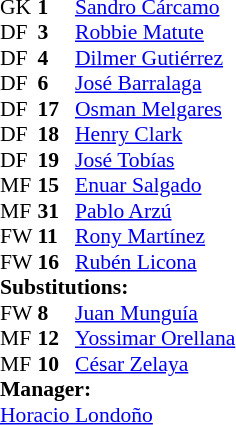<table style = "font-size: 90%" cellspacing = "0" cellpadding = "0">
<tr>
<td colspan = 4></td>
</tr>
<tr>
<th style="width:25px;"></th>
<th style="width:25px;"></th>
</tr>
<tr>
<td>GK</td>
<td><strong>1</strong></td>
<td> <a href='#'>Sandro Cárcamo</a></td>
</tr>
<tr>
<td>DF</td>
<td><strong>3</strong></td>
<td> <a href='#'>Robbie Matute</a></td>
</tr>
<tr>
<td>DF</td>
<td><strong>4</strong></td>
<td> <a href='#'>Dilmer Gutiérrez</a></td>
</tr>
<tr>
<td>DF</td>
<td><strong>6</strong></td>
<td> <a href='#'>José Barralaga</a></td>
</tr>
<tr>
<td>DF</td>
<td><strong>17</strong></td>
<td> <a href='#'>Osman Melgares</a></td>
</tr>
<tr>
<td>DF</td>
<td><strong>18</strong></td>
<td> <a href='#'>Henry Clark</a></td>
</tr>
<tr>
<td>DF</td>
<td><strong>19</strong></td>
<td> <a href='#'>José Tobías</a></td>
<td></td>
<td></td>
</tr>
<tr>
<td>MF</td>
<td><strong>15</strong></td>
<td> <a href='#'>Enuar Salgado</a></td>
</tr>
<tr>
<td>MF</td>
<td><strong>31</strong></td>
<td> <a href='#'>Pablo Arzú</a></td>
<td></td>
<td></td>
</tr>
<tr>
<td>FW</td>
<td><strong>11</strong></td>
<td> <a href='#'>Rony Martínez</a></td>
</tr>
<tr>
<td>FW</td>
<td><strong>16</strong></td>
<td> <a href='#'>Rubén Licona</a></td>
<td></td>
<td></td>
</tr>
<tr>
<td colspan = 3><strong>Substitutions:</strong></td>
</tr>
<tr>
<td>FW</td>
<td><strong>8</strong></td>
<td> <a href='#'>Juan Munguía</a></td>
<td></td>
<td></td>
</tr>
<tr>
<td>MF</td>
<td><strong>12</strong></td>
<td> <a href='#'>Yossimar Orellana</a></td>
<td></td>
<td></td>
</tr>
<tr>
<td>MF</td>
<td><strong>10</strong></td>
<td> <a href='#'>César Zelaya</a></td>
<td></td>
<td></td>
</tr>
<tr>
<td colspan = 3><strong>Manager:</strong></td>
</tr>
<tr>
<td colspan = 3> <a href='#'>Horacio Londoño</a></td>
</tr>
</table>
